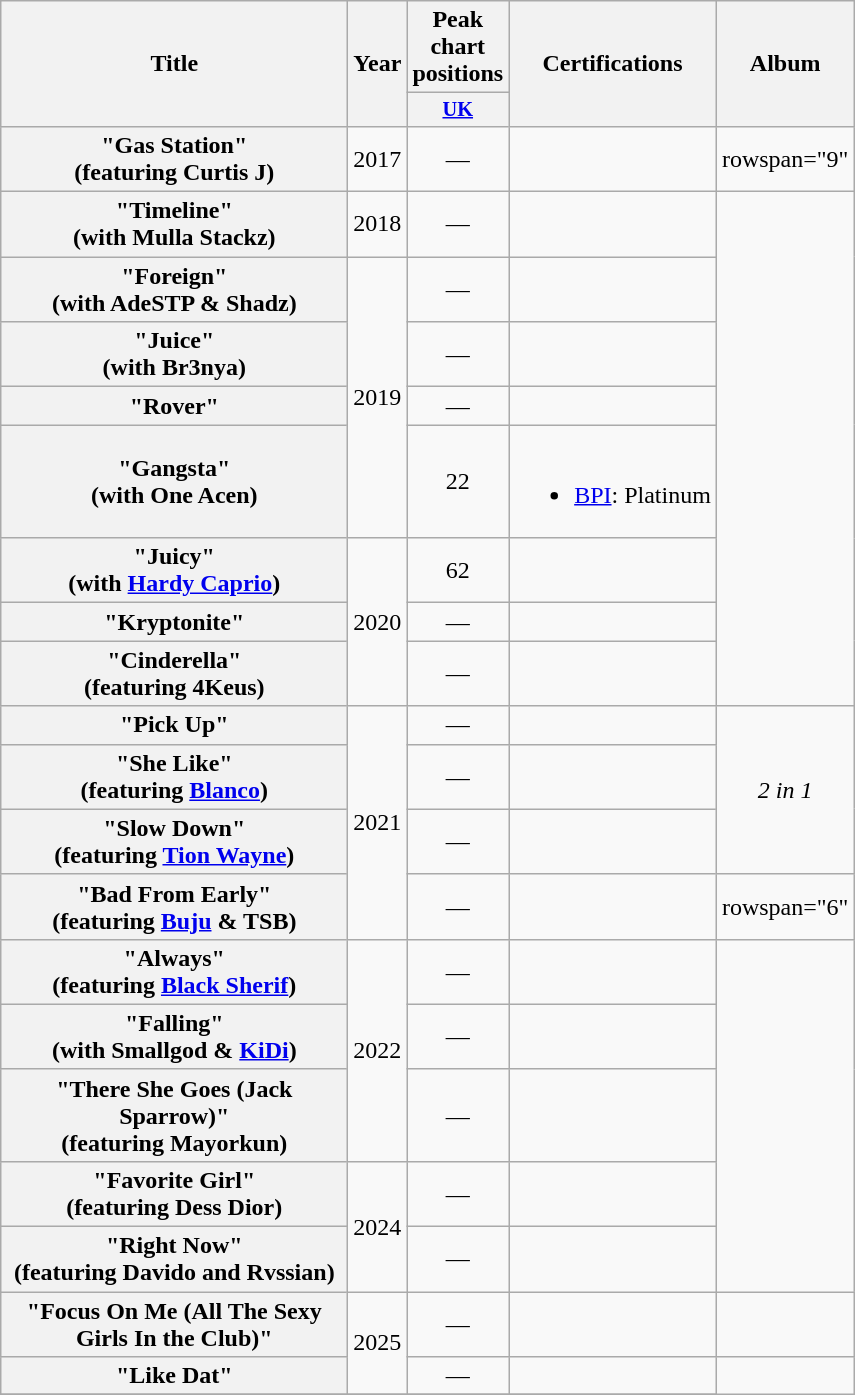<table class="wikitable plainrowheaders" style="text-align:center;">
<tr>
<th scope="col" rowspan="2" style="width:14em;">Title</th>
<th scope="col" rowspan="2" style="width:1em;">Year</th>
<th scope="col" colspan="1">Peak chart positions</th>
<th scope="col" rowspan="2">Certifications</th>
<th scope="col" rowspan="2">Album</th>
</tr>
<tr>
<th scope="col" style="width:3em;font-size:85%;"><a href='#'>UK</a><br></th>
</tr>
<tr>
<th scope="row">"Gas Station"<br><span>(featuring Curtis J)</span></th>
<td>2017</td>
<td>—</td>
<td></td>
<td>rowspan="9" </td>
</tr>
<tr>
<th scope="row">"Timeline"<br><span>(with Mulla Stackz)</span></th>
<td>2018</td>
<td>—</td>
<td></td>
</tr>
<tr>
<th scope="row">"Foreign"<br><span>(with AdeSTP & Shadz)</span></th>
<td rowspan="4">2019</td>
<td>—</td>
<td></td>
</tr>
<tr>
<th scope="row">"Juice"<br><span>(with Br3nya)</span></th>
<td>—</td>
<td></td>
</tr>
<tr>
<th scope="row">"Rover"</th>
<td>—</td>
<td></td>
</tr>
<tr>
<th scope="row">"Gangsta"<br><span>(with One Acen)</span></th>
<td>22</td>
<td><br><ul><li><a href='#'>BPI</a>: Platinum</li></ul></td>
</tr>
<tr>
<th scope="row">"Juicy"<br><span>(with <a href='#'>Hardy Caprio</a>)</span></th>
<td rowspan="3">2020</td>
<td>62</td>
<td></td>
</tr>
<tr>
<th scope="row">"Kryptonite"</th>
<td>—</td>
<td></td>
</tr>
<tr>
<th scope="row">"Cinderella"<br><span>(featuring 4Keus)</span></th>
<td>—</td>
<td></td>
</tr>
<tr>
<th scope="row">"Pick Up"</th>
<td rowspan="4">2021</td>
<td>—</td>
<td></td>
<td rowspan="3"><em>2 in 1</em></td>
</tr>
<tr>
<th scope="row">"She Like"<br><span>(featuring <a href='#'>Blanco</a>)</span></th>
<td>—</td>
<td></td>
</tr>
<tr>
<th scope="row">"Slow Down"<br><span>(featuring <a href='#'>Tion Wayne</a>)</span></th>
<td>—</td>
<td></td>
</tr>
<tr>
<th scope="row">"Bad From Early"<br><span>(featuring <a href='#'>Buju</a> & TSB)</span></th>
<td>—</td>
<td></td>
<td>rowspan="6" </td>
</tr>
<tr>
<th scope="row">"Always"<br><span>(featuring <a href='#'>Black Sherif</a>)</span></th>
<td rowspan="3">2022</td>
<td>—</td>
<td></td>
</tr>
<tr>
<th scope="row">"Falling"<br><span>(with Smallgod & <a href='#'>KiDi</a>)</span></th>
<td>—</td>
<td></td>
</tr>
<tr>
<th scope="row">"There She Goes (Jack Sparrow)"<br><span>(featuring Mayorkun)</span></th>
<td>—</td>
<td></td>
</tr>
<tr>
<th scope="row">"Favorite Girl"<br><span>(featuring Dess Dior)</span></th>
<td rowspan="2">2024</td>
<td>—</td>
<td></td>
</tr>
<tr>
<th scope="row">"Right Now"<br><span>(featuring Davido and Rvssian)</span></th>
<td>—</td>
<td></td>
</tr>
<tr>
<th scope="row">"Focus On Me (All The Sexy Girls In the Club)"</th>
<td rowspan="2">2025</td>
<td>—</td>
<td></td>
<td></td>
</tr>
<tr>
<th scope="row">"Like Dat"</th>
<td>—</td>
<td></td>
</tr>
<tr>
</tr>
</table>
